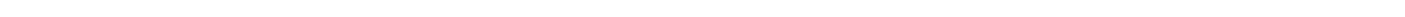<table style="width:88%; text-align:center;">
<tr style="color:white;">
<td style="background:"><strong>1</strong></td>
<td style="background:"><strong>1</strong></td>
<td style="background:"><strong>47</strong></td>
<td style="background:"><strong>30</strong></td>
<td style="background:"><strong>2</strong></td>
<td style="background:"><strong>63</strong></td>
</tr>
</table>
